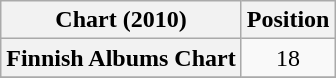<table class="wikitable sortable plainrowheaders">
<tr>
<th scope="col">Chart (2010)</th>
<th scope="col">Position</th>
</tr>
<tr>
<th scope="row">Finnish Albums Chart</th>
<td align="center">18</td>
</tr>
<tr>
</tr>
</table>
